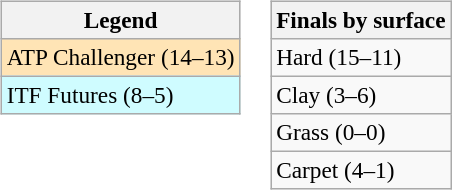<table>
<tr valign=top>
<td><br><table class=wikitable style=font-size:97%>
<tr>
<th>Legend</th>
</tr>
<tr bgcolor=moccasin>
<td>ATP Challenger (14–13)</td>
</tr>
<tr bgcolor=cffcff>
<td>ITF Futures (8–5)</td>
</tr>
</table>
</td>
<td><br><table class=wikitable style=font-size:97%>
<tr>
<th>Finals by surface</th>
</tr>
<tr>
<td>Hard (15–11)</td>
</tr>
<tr>
<td>Clay (3–6)</td>
</tr>
<tr>
<td>Grass (0–0)</td>
</tr>
<tr>
<td>Carpet (4–1)</td>
</tr>
</table>
</td>
</tr>
</table>
